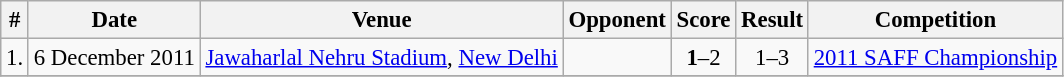<table class="wikitable" style="font-size:95%">
<tr>
<th>#</th>
<th>Date</th>
<th>Venue</th>
<th>Opponent</th>
<th>Score</th>
<th>Result</th>
<th>Competition</th>
</tr>
<tr>
<td>1.</td>
<td>6 December 2011</td>
<td><a href='#'>Jawaharlal Nehru Stadium</a>, <a href='#'>New Delhi</a></td>
<td></td>
<td style="text-align:center;"><strong>1</strong>–2</td>
<td style="text-align:center;">1–3</td>
<td><a href='#'>2011 SAFF Championship</a></td>
</tr>
<tr>
</tr>
</table>
